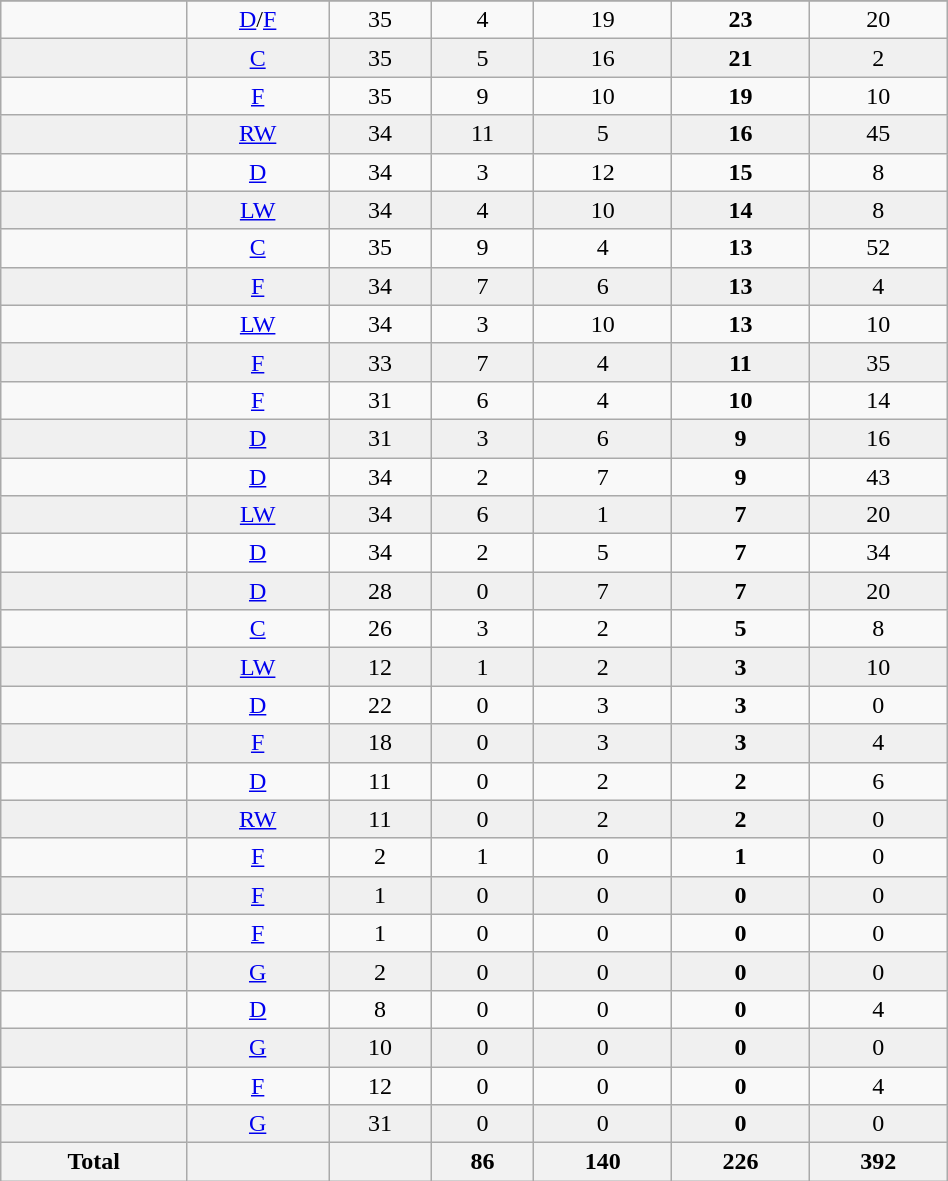<table class="wikitable sortable" width=50%>
<tr align="center">
</tr>
<tr align="center" bgcolor="">
<td></td>
<td><a href='#'>D</a>/<a href='#'>F</a></td>
<td>35</td>
<td>4</td>
<td>19</td>
<td><strong>23</strong></td>
<td>20</td>
</tr>
<tr align="center" bgcolor="f0f0f0">
<td></td>
<td><a href='#'>C</a></td>
<td>35</td>
<td>5</td>
<td>16</td>
<td><strong>21</strong></td>
<td>2</td>
</tr>
<tr align="center" bgcolor="">
<td></td>
<td><a href='#'>F</a></td>
<td>35</td>
<td>9</td>
<td>10</td>
<td><strong>19</strong></td>
<td>10</td>
</tr>
<tr align="center" bgcolor="f0f0f0">
<td></td>
<td><a href='#'>RW</a></td>
<td>34</td>
<td>11</td>
<td>5</td>
<td><strong>16</strong></td>
<td>45</td>
</tr>
<tr align="center" bgcolor="">
<td></td>
<td><a href='#'>D</a></td>
<td>34</td>
<td>3</td>
<td>12</td>
<td><strong>15</strong></td>
<td>8</td>
</tr>
<tr align="center" bgcolor="f0f0f0">
<td></td>
<td><a href='#'>LW</a></td>
<td>34</td>
<td>4</td>
<td>10</td>
<td><strong>14</strong></td>
<td>8</td>
</tr>
<tr align="center" bgcolor="">
<td></td>
<td><a href='#'>C</a></td>
<td>35</td>
<td>9</td>
<td>4</td>
<td><strong>13</strong></td>
<td>52</td>
</tr>
<tr align="center" bgcolor="f0f0f0">
<td></td>
<td><a href='#'>F</a></td>
<td>34</td>
<td>7</td>
<td>6</td>
<td><strong>13</strong></td>
<td>4</td>
</tr>
<tr align="center" bgcolor="">
<td></td>
<td><a href='#'>LW</a></td>
<td>34</td>
<td>3</td>
<td>10</td>
<td><strong>13</strong></td>
<td>10</td>
</tr>
<tr align="center" bgcolor="f0f0f0">
<td></td>
<td><a href='#'>F</a></td>
<td>33</td>
<td>7</td>
<td>4</td>
<td><strong>11</strong></td>
<td>35</td>
</tr>
<tr align="center" bgcolor="">
<td></td>
<td><a href='#'>F</a></td>
<td>31</td>
<td>6</td>
<td>4</td>
<td><strong>10</strong></td>
<td>14</td>
</tr>
<tr align="center" bgcolor="f0f0f0">
<td></td>
<td><a href='#'>D</a></td>
<td>31</td>
<td>3</td>
<td>6</td>
<td><strong>9</strong></td>
<td>16</td>
</tr>
<tr align="center" bgcolor="">
<td></td>
<td><a href='#'>D</a></td>
<td>34</td>
<td>2</td>
<td>7</td>
<td><strong>9</strong></td>
<td>43</td>
</tr>
<tr align="center" bgcolor="f0f0f0">
<td></td>
<td><a href='#'>LW</a></td>
<td>34</td>
<td>6</td>
<td>1</td>
<td><strong>7</strong></td>
<td>20</td>
</tr>
<tr align="center" bgcolor="">
<td></td>
<td><a href='#'>D</a></td>
<td>34</td>
<td>2</td>
<td>5</td>
<td><strong>7</strong></td>
<td>34</td>
</tr>
<tr align="center" bgcolor="f0f0f0">
<td></td>
<td><a href='#'>D</a></td>
<td>28</td>
<td>0</td>
<td>7</td>
<td><strong>7</strong></td>
<td>20</td>
</tr>
<tr align="center" bgcolor="">
<td></td>
<td><a href='#'>C</a></td>
<td>26</td>
<td>3</td>
<td>2</td>
<td><strong>5</strong></td>
<td>8</td>
</tr>
<tr align="center" bgcolor="f0f0f0">
<td></td>
<td><a href='#'>LW</a></td>
<td>12</td>
<td>1</td>
<td>2</td>
<td><strong>3</strong></td>
<td>10</td>
</tr>
<tr align="center" bgcolor="">
<td></td>
<td><a href='#'>D</a></td>
<td>22</td>
<td>0</td>
<td>3</td>
<td><strong>3</strong></td>
<td>0</td>
</tr>
<tr align="center" bgcolor="f0f0f0">
<td></td>
<td><a href='#'>F</a></td>
<td>18</td>
<td>0</td>
<td>3</td>
<td><strong>3</strong></td>
<td>4</td>
</tr>
<tr align="center" bgcolor="">
<td></td>
<td><a href='#'>D</a></td>
<td>11</td>
<td>0</td>
<td>2</td>
<td><strong>2</strong></td>
<td>6</td>
</tr>
<tr align="center" bgcolor="f0f0f0">
<td></td>
<td><a href='#'>RW</a></td>
<td>11</td>
<td>0</td>
<td>2</td>
<td><strong>2</strong></td>
<td>0</td>
</tr>
<tr align="center" bgcolor="">
<td></td>
<td><a href='#'>F</a></td>
<td>2</td>
<td>1</td>
<td>0</td>
<td><strong>1</strong></td>
<td>0</td>
</tr>
<tr align="center" bgcolor="f0f0f0">
<td></td>
<td><a href='#'>F</a></td>
<td>1</td>
<td>0</td>
<td>0</td>
<td><strong>0</strong></td>
<td>0</td>
</tr>
<tr align="center" bgcolor="">
<td></td>
<td><a href='#'>F</a></td>
<td>1</td>
<td>0</td>
<td>0</td>
<td><strong>0</strong></td>
<td>0</td>
</tr>
<tr align="center" bgcolor="f0f0f0">
<td></td>
<td><a href='#'>G</a></td>
<td>2</td>
<td>0</td>
<td>0</td>
<td><strong>0</strong></td>
<td>0</td>
</tr>
<tr align="center" bgcolor="">
<td></td>
<td><a href='#'>D</a></td>
<td>8</td>
<td>0</td>
<td>0</td>
<td><strong>0</strong></td>
<td>4</td>
</tr>
<tr align="center" bgcolor="f0f0f0">
<td></td>
<td><a href='#'>G</a></td>
<td>10</td>
<td>0</td>
<td>0</td>
<td><strong>0</strong></td>
<td>0</td>
</tr>
<tr align="center" bgcolor="">
<td></td>
<td><a href='#'>F</a></td>
<td>12</td>
<td>0</td>
<td>0</td>
<td><strong>0</strong></td>
<td>4</td>
</tr>
<tr align="center" bgcolor="f0f0f0">
<td></td>
<td><a href='#'>G</a></td>
<td>31</td>
<td>0</td>
<td>0</td>
<td><strong>0</strong></td>
<td>0</td>
</tr>
<tr>
<th>Total</th>
<th></th>
<th></th>
<th>86</th>
<th>140</th>
<th>226</th>
<th>392</th>
</tr>
</table>
